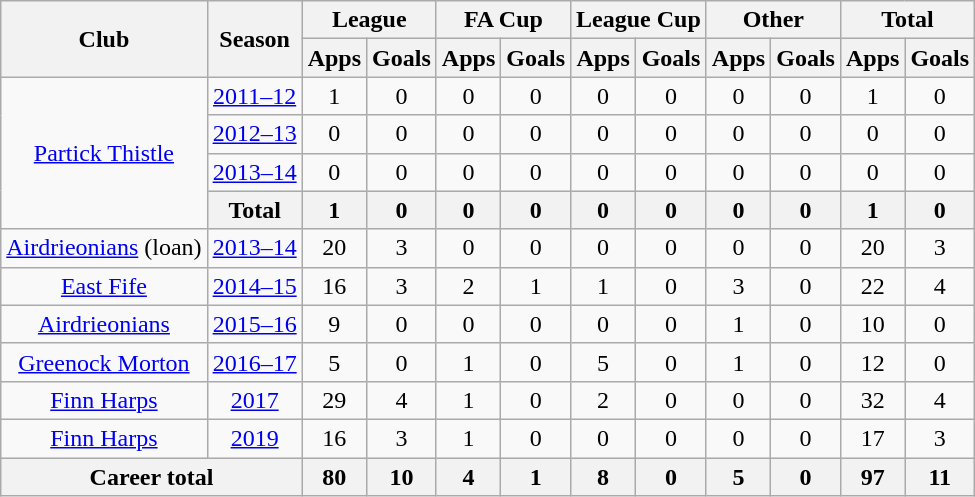<table class="wikitable" style="text-align: center;">
<tr>
<th rowspan="2">Club</th>
<th rowspan="2">Season</th>
<th colspan="2">League</th>
<th colspan="2">FA Cup</th>
<th colspan="2">League Cup</th>
<th colspan="2">Other</th>
<th colspan="2">Total</th>
</tr>
<tr>
<th>Apps</th>
<th>Goals</th>
<th>Apps</th>
<th>Goals</th>
<th>Apps</th>
<th>Goals</th>
<th>Apps</th>
<th>Goals</th>
<th>Apps</th>
<th>Goals</th>
</tr>
<tr>
<td rowspan="4"><a href='#'>Partick Thistle</a></td>
<td><a href='#'>2011–12</a></td>
<td>1</td>
<td>0</td>
<td>0</td>
<td>0</td>
<td>0</td>
<td>0</td>
<td>0</td>
<td>0</td>
<td>1</td>
<td>0</td>
</tr>
<tr>
<td><a href='#'>2012–13</a></td>
<td>0</td>
<td>0</td>
<td>0</td>
<td>0</td>
<td>0</td>
<td>0</td>
<td>0</td>
<td>0</td>
<td>0</td>
<td>0</td>
</tr>
<tr>
<td><a href='#'>2013–14</a></td>
<td>0</td>
<td>0</td>
<td>0</td>
<td>0</td>
<td>0</td>
<td>0</td>
<td>0</td>
<td>0</td>
<td>0</td>
<td>0</td>
</tr>
<tr>
<th>Total</th>
<th>1</th>
<th>0</th>
<th>0</th>
<th>0</th>
<th>0</th>
<th>0</th>
<th>0</th>
<th>0</th>
<th>1</th>
<th>0</th>
</tr>
<tr>
<td rowspan="1"><a href='#'>Airdrieonians</a> (loan)</td>
<td><a href='#'>2013–14</a></td>
<td>20</td>
<td>3</td>
<td>0</td>
<td>0</td>
<td>0</td>
<td>0</td>
<td>0</td>
<td>0</td>
<td>20</td>
<td>3</td>
</tr>
<tr>
<td rowspan="1"><a href='#'>East Fife</a></td>
<td><a href='#'>2014–15</a></td>
<td>16</td>
<td>3</td>
<td>2</td>
<td>1</td>
<td>1</td>
<td>0</td>
<td>3</td>
<td>0</td>
<td>22</td>
<td>4</td>
</tr>
<tr>
<td rowspan="1"><a href='#'>Airdrieonians</a></td>
<td><a href='#'>2015–16</a></td>
<td>9</td>
<td>0</td>
<td>0</td>
<td>0</td>
<td>0</td>
<td>0</td>
<td>1</td>
<td>0</td>
<td>10</td>
<td>0</td>
</tr>
<tr>
<td rowspan="1"><a href='#'>Greenock Morton</a></td>
<td><a href='#'>2016–17</a></td>
<td>5</td>
<td>0</td>
<td>1</td>
<td>0</td>
<td>5</td>
<td>0</td>
<td>1</td>
<td>0</td>
<td>12</td>
<td>0</td>
</tr>
<tr>
<td rowspan="1"><a href='#'>Finn Harps</a></td>
<td><a href='#'>2017</a></td>
<td>29</td>
<td>4</td>
<td>1</td>
<td>0</td>
<td>2</td>
<td>0</td>
<td>0</td>
<td>0</td>
<td>32</td>
<td>4</td>
</tr>
<tr>
<td rowspan="1"><a href='#'>Finn Harps</a></td>
<td><a href='#'>2019</a></td>
<td>16</td>
<td>3</td>
<td>1</td>
<td>0</td>
<td>0</td>
<td>0</td>
<td>0</td>
<td>0</td>
<td>17</td>
<td>3</td>
</tr>
<tr>
<th colspan="2">Career total</th>
<th>80</th>
<th>10</th>
<th>4</th>
<th>1</th>
<th>8</th>
<th>0</th>
<th>5</th>
<th>0</th>
<th>97</th>
<th>11</th>
</tr>
</table>
